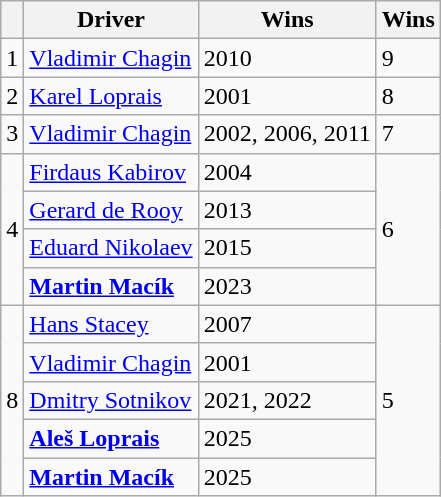<table class="wikitable">
<tr>
<th></th>
<th>Driver</th>
<th>Wins</th>
<th>Wins</th>
</tr>
<tr>
<td>1</td>
<td> <a href='#'>Vladimir Chagin</a></td>
<td>2010</td>
<td>9</td>
</tr>
<tr>
<td>2</td>
<td> <a href='#'>Karel Loprais</a></td>
<td>2001</td>
<td>8</td>
</tr>
<tr>
<td>3</td>
<td> <a href='#'>Vladimir Chagin</a></td>
<td>2002, 2006, 2011</td>
<td>7</td>
</tr>
<tr>
<td rowspan=4>4</td>
<td> <a href='#'>Firdaus Kabirov</a></td>
<td>2004</td>
<td rowspan=4>6</td>
</tr>
<tr>
<td> <a href='#'>Gerard de Rooy</a></td>
<td>2013</td>
</tr>
<tr>
<td> <a href='#'>Eduard Nikolaev</a></td>
<td>2015</td>
</tr>
<tr>
<td> <strong><a href='#'>Martin Macík</a></strong></td>
<td>2023</td>
</tr>
<tr>
<td rowspan=5>8</td>
<td> <a href='#'>Hans Stacey</a></td>
<td>2007</td>
<td rowspan=5>5</td>
</tr>
<tr>
<td> <a href='#'>Vladimir Chagin</a></td>
<td>2001</td>
</tr>
<tr>
<td> <a href='#'>Dmitry Sotnikov</a></td>
<td>2021, 2022</td>
</tr>
<tr>
<td> <strong><a href='#'>Aleš Loprais</a></strong></td>
<td>2025</td>
</tr>
<tr>
<td> <strong><a href='#'>Martin Macík</a></strong></td>
<td>2025</td>
</tr>
</table>
